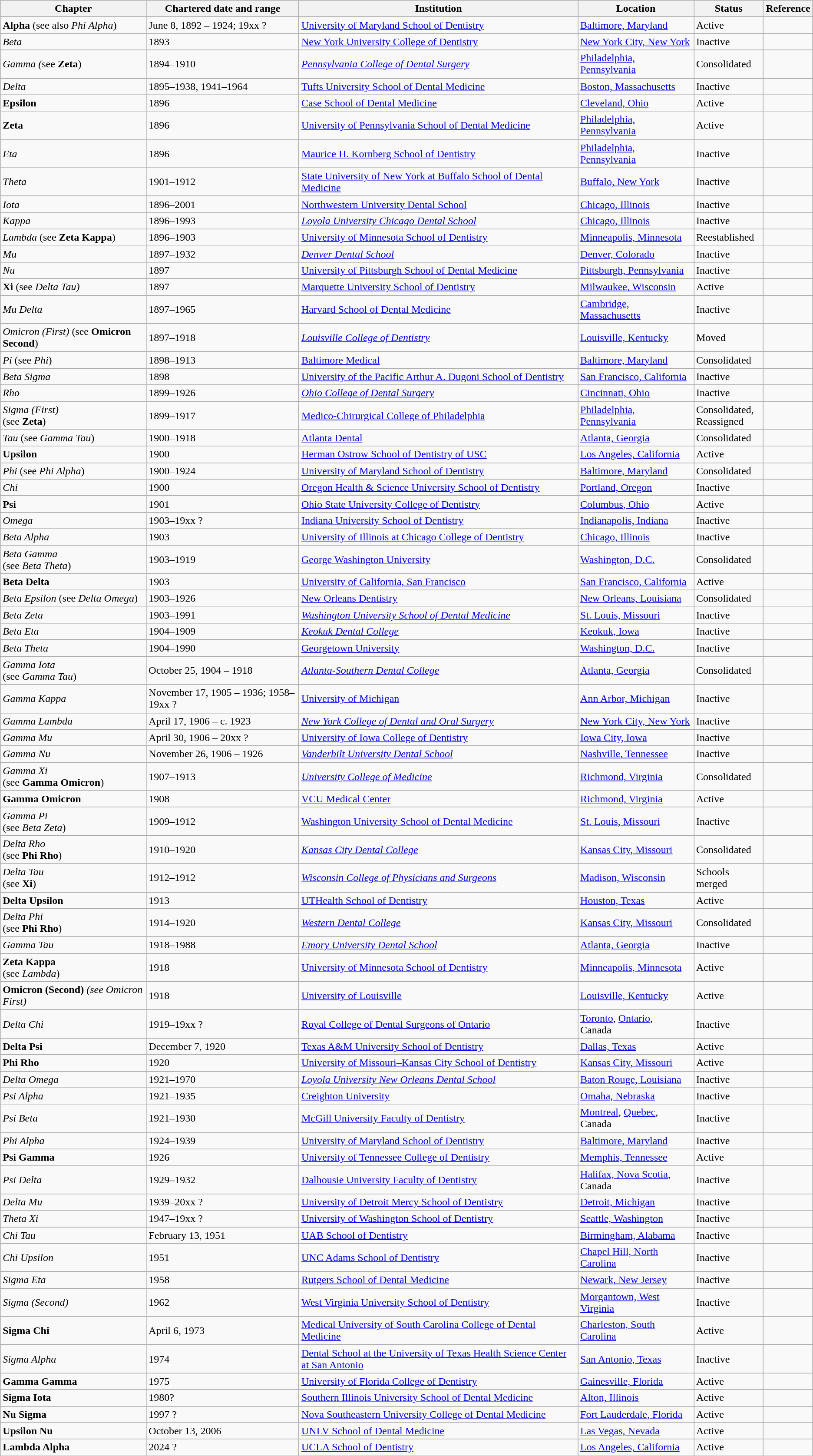<table class="wikitable sortable">
<tr>
<th>Chapter</th>
<th>Chartered date and range</th>
<th>Institution</th>
<th>Location</th>
<th>Status</th>
<th>Reference</th>
</tr>
<tr>
<td><strong>Alpha</strong> (see also <em>Phi Alpha</em>)</td>
<td>June 8, 1892 – 1924; 19xx ?</td>
<td><a href='#'>University of Maryland School of Dentistry</a></td>
<td><a href='#'>Baltimore, Maryland</a></td>
<td>Active</td>
<td></td>
</tr>
<tr>
<td><em>Beta</em></td>
<td>1893</td>
<td><a href='#'>New York University College of Dentistry</a></td>
<td><a href='#'>New York City, New York</a></td>
<td>Inactive</td>
<td></td>
</tr>
<tr>
<td><em>Gamma (</em>see <strong>Zeta</strong>)</td>
<td>1894–1910</td>
<td><em><a href='#'>Pennsylvania College of Dental Surgery</a></em></td>
<td><a href='#'>Philadelphia, Pennsylvania</a></td>
<td>Consolidated</td>
<td></td>
</tr>
<tr>
<td><em>Delta</em></td>
<td>1895–1938, 1941–1964</td>
<td><a href='#'>Tufts University School of Dental Medicine</a></td>
<td><a href='#'>Boston, Massachusetts</a></td>
<td>Inactive</td>
<td></td>
</tr>
<tr>
<td><strong>Epsilon</strong></td>
<td>1896</td>
<td><a href='#'>Case School of Dental Medicine</a></td>
<td><a href='#'>Cleveland, Ohio</a></td>
<td>Active</td>
<td></td>
</tr>
<tr>
<td><strong>Zeta</strong></td>
<td>1896</td>
<td><a href='#'>University of Pennsylvania School of Dental Medicine</a></td>
<td><a href='#'>Philadelphia, Pennsylvania</a></td>
<td>Active</td>
<td><strong></strong></td>
</tr>
<tr>
<td><em>Eta</em></td>
<td>1896</td>
<td><a href='#'>Maurice H. Kornberg School of Dentistry</a></td>
<td><a href='#'>Philadelphia, Pennsylvania</a></td>
<td>Inactive</td>
<td></td>
</tr>
<tr>
<td><em>Theta</em></td>
<td>1901–1912</td>
<td><a href='#'>State University of New York at Buffalo School of Dental Medicine</a></td>
<td><a href='#'>Buffalo, New York</a></td>
<td>Inactive</td>
<td></td>
</tr>
<tr>
<td><em>Iota</em></td>
<td>1896–2001</td>
<td><a href='#'>Northwestern University Dental School</a></td>
<td><a href='#'>Chicago, Illinois</a></td>
<td>Inactive</td>
<td></td>
</tr>
<tr>
<td><em>Kappa</em></td>
<td>1896–1993</td>
<td><a href='#'><em>Loyola University Chicago Dental School</em></a></td>
<td><a href='#'>Chicago, Illinois</a></td>
<td>Inactive</td>
<td></td>
</tr>
<tr>
<td><em>Lambda</em> (see <strong>Zeta Kappa</strong>)</td>
<td>1896–1903</td>
<td><a href='#'>University of Minnesota School of Dentistry</a></td>
<td><a href='#'>Minneapolis, Minnesota</a></td>
<td>Reestablished</td>
<td></td>
</tr>
<tr>
<td><em>Mu</em></td>
<td>1897–1932</td>
<td><a href='#'><em>Denver Dental School</em></a></td>
<td><a href='#'>Denver, Colorado</a></td>
<td>Inactive</td>
<td></td>
</tr>
<tr>
<td><em>Nu</em></td>
<td>1897</td>
<td><a href='#'>University of Pittsburgh School of Dental Medicine</a></td>
<td><a href='#'>Pittsburgh, Pennsylvania</a></td>
<td>Inactive</td>
<td></td>
</tr>
<tr>
<td><strong>Xi</strong> (see <em>Delta Tau)</em></td>
<td>1897</td>
<td><a href='#'>Marquette University School of Dentistry</a></td>
<td><a href='#'>Milwaukee, Wisconsin</a></td>
<td>Active</td>
<td><em></em></td>
</tr>
<tr>
<td><em>Mu Delta</em></td>
<td>1897–1965</td>
<td><a href='#'>Harvard School of Dental Medicine</a></td>
<td><a href='#'>Cambridge, Massachusetts</a></td>
<td>Inactive</td>
<td></td>
</tr>
<tr>
<td><em>Omicron (First)</em> (see <strong>Omicron Second</strong>)</td>
<td>1897–1918</td>
<td><em><a href='#'>Louisville College of Dentistry</a></em></td>
<td><a href='#'>Louisville, Kentucky</a></td>
<td>Moved</td>
<td></td>
</tr>
<tr>
<td><em>Pi</em> (see <em>Phi</em>)</td>
<td>1898–1913</td>
<td><a href='#'>Baltimore Medical</a></td>
<td><a href='#'>Baltimore, Maryland</a></td>
<td>Consolidated</td>
<td></td>
</tr>
<tr>
<td><em>Beta Sigma</em></td>
<td>1898</td>
<td><a href='#'>University of the Pacific Arthur A. Dugoni School of Dentistry</a></td>
<td><a href='#'>San Francisco, California</a></td>
<td>Inactive</td>
<td></td>
</tr>
<tr>
<td><em>Rho</em></td>
<td>1899–1926</td>
<td><em><a href='#'>Ohio College of Dental Surgery</a></em></td>
<td><a href='#'>Cincinnati, Ohio</a></td>
<td>Inactive</td>
<td></td>
</tr>
<tr>
<td><em>Sigma (First)</em><br>(see <strong>Zeta</strong>)</td>
<td>1899–1917</td>
<td><a href='#'>Medico-Chirurgical College of Philadelphia</a></td>
<td><a href='#'>Philadelphia, Pennsylvania</a></td>
<td>Consolidated,<br>Reassigned</td>
<td></td>
</tr>
<tr>
<td><em>Tau</em> (see <em>Gamma Tau</em>)</td>
<td>1900–1918</td>
<td><a href='#'>Atlanta Dental</a></td>
<td><a href='#'>Atlanta, Georgia</a></td>
<td>Consolidated</td>
<td></td>
</tr>
<tr>
<td><strong>Upsilon</strong></td>
<td>1900</td>
<td><a href='#'>Herman Ostrow School of Dentistry of USC</a></td>
<td><a href='#'>Los Angeles, California</a></td>
<td>Active</td>
<td><strong></strong></td>
</tr>
<tr>
<td><em>Phi</em> (see <em>Phi Alpha</em>)</td>
<td>1900–1924</td>
<td><a href='#'>University of Maryland School of Dentistry</a></td>
<td><a href='#'>Baltimore, Maryland</a></td>
<td>Consolidated</td>
<td></td>
</tr>
<tr>
<td><em>Chi</em></td>
<td>1900</td>
<td><a href='#'>Oregon Health & Science University School of Dentistry</a></td>
<td><a href='#'>Portland, Oregon</a></td>
<td>Inactive</td>
<td></td>
</tr>
<tr>
<td><strong>Psi</strong></td>
<td>1901</td>
<td><a href='#'>Ohio State University College of Dentistry</a></td>
<td><a href='#'>Columbus, Ohio</a></td>
<td>Active</td>
<td><strong></strong></td>
</tr>
<tr>
<td><em>Omega</em></td>
<td>1903–19xx ?</td>
<td><a href='#'>Indiana University School of Dentistry</a></td>
<td><a href='#'>Indianapolis, Indiana</a></td>
<td>Inactive</td>
<td></td>
</tr>
<tr>
<td><em>Beta Alpha</em></td>
<td>1903</td>
<td><a href='#'>University of Illinois at Chicago College of Dentistry</a></td>
<td><a href='#'>Chicago, Illinois</a></td>
<td>Inactive</td>
<td></td>
</tr>
<tr>
<td><em>Beta Gamma</em><br>(see <em>Beta Theta</em>)</td>
<td>1903–1919</td>
<td><a href='#'>George Washington University</a></td>
<td><a href='#'>Washington, D.C.</a></td>
<td>Consolidated</td>
<td></td>
</tr>
<tr>
<td><strong>Beta Delta</strong></td>
<td>1903</td>
<td><a href='#'>University of California, San Francisco</a></td>
<td><a href='#'>San Francisco, California</a></td>
<td>Active</td>
<td><strong></strong></td>
</tr>
<tr>
<td><em>Beta Epsilon</em> (see <em>Delta Omega</em>)</td>
<td>1903–1926</td>
<td><a href='#'>New Orleans Dentistry</a></td>
<td><a href='#'>New Orleans, Louisiana</a></td>
<td>Consolidated</td>
<td></td>
</tr>
<tr>
<td><em>Beta Zeta</em></td>
<td>1903–1991</td>
<td><em><a href='#'>Washington University School of Dental Medicine</a></em></td>
<td><a href='#'>St. Louis, Missouri</a></td>
<td>Inactive</td>
<td></td>
</tr>
<tr>
<td><em>Beta Eta</em></td>
<td>1904–1909</td>
<td><em><a href='#'>Keokuk Dental College</a></em></td>
<td><a href='#'>Keokuk, Iowa</a></td>
<td>Inactive</td>
<td></td>
</tr>
<tr>
<td><em>Beta Theta</em></td>
<td>1904–1990</td>
<td><a href='#'>Georgetown University</a></td>
<td><a href='#'>Washington, D.C.</a></td>
<td>Inactive</td>
<td></td>
</tr>
<tr>
<td><em>Gamma Iota</em><br>(see <em>Gamma Tau</em>)</td>
<td>October 25, 1904 – 1918</td>
<td><em><a href='#'>Atlanta-Southern Dental College</a></em></td>
<td><a href='#'>Atlanta, Georgia</a></td>
<td>Consolidated</td>
<td></td>
</tr>
<tr>
<td><em>Gamma Kappa</em></td>
<td>November 17, 1905 – 1936; 1958–19xx ?</td>
<td><a href='#'>University of Michigan</a></td>
<td><a href='#'>Ann Arbor, Michigan</a></td>
<td>Inactive</td>
<td></td>
</tr>
<tr>
<td><em>Gamma Lambda</em></td>
<td>April 17, 1906 – c. 1923</td>
<td><a href='#'><em>New York College of Dental and Oral Surgery</em></a></td>
<td><a href='#'>New York City, New York</a></td>
<td>Inactive</td>
<td></td>
</tr>
<tr>
<td><em>Gamma Mu</em></td>
<td>April 30, 1906 – 20xx ?</td>
<td><a href='#'>University of Iowa College of Dentistry</a></td>
<td><a href='#'>Iowa City, Iowa</a></td>
<td>Inactive</td>
<td></td>
</tr>
<tr>
<td><em>Gamma Nu</em></td>
<td>November 26, 1906 – 1926</td>
<td><a href='#'><em>Vanderbilt University Dental School</em></a></td>
<td><a href='#'>Nashville, Tennessee</a></td>
<td>Inactive</td>
<td></td>
</tr>
<tr>
<td><em>Gamma Xi</em><br>(see <strong>Gamma Omicron</strong>)</td>
<td>1907–1913</td>
<td><a href='#'><em>University College of Medicine</em></a></td>
<td><a href='#'>Richmond, Virginia</a></td>
<td>Consolidated</td>
<td></td>
</tr>
<tr>
<td><strong>Gamma Omicron</strong></td>
<td>1908</td>
<td><a href='#'>VCU Medical Center</a></td>
<td><a href='#'>Richmond, Virginia</a></td>
<td>Active</td>
<td><strong></strong></td>
</tr>
<tr>
<td><em>Gamma Pi</em><br>(see <em>Beta Zeta</em>)</td>
<td>1909–1912</td>
<td><a href='#'>Washington University School of Dental Medicine</a></td>
<td><a href='#'>St. Louis, Missouri</a></td>
<td>Inactive</td>
<td></td>
</tr>
<tr>
<td><em>Delta Rho</em><br>(see <strong>Phi Rho</strong>)</td>
<td>1910–1920</td>
<td><a href='#'><em>Kansas City Dental College</em></a></td>
<td><a href='#'>Kansas City, Missouri</a></td>
<td>Consolidated</td>
<td></td>
</tr>
<tr>
<td><em>Delta Tau</em><br>(see <strong>Xi</strong>)</td>
<td>1912–1912</td>
<td><em><a href='#'>Wisconsin College of Physicians and Surgeons</a></em></td>
<td><a href='#'>Madison, Wisconsin</a></td>
<td>Schools merged</td>
<td></td>
</tr>
<tr>
<td><strong>Delta Upsilon</strong></td>
<td>1913</td>
<td><a href='#'>UTHealth School of Dentistry</a></td>
<td><a href='#'>Houston, Texas</a></td>
<td>Active</td>
<td><strong></strong></td>
</tr>
<tr>
<td><em>Delta Phi</em><br>(see <strong>Phi Rho</strong>)</td>
<td>1914–1920</td>
<td><a href='#'><em>Western Dental College</em></a></td>
<td><a href='#'>Kansas City, Missouri</a></td>
<td>Consolidated</td>
<td></td>
</tr>
<tr>
<td><em>Gamma Tau</em></td>
<td>1918–1988</td>
<td><a href='#'><em>Emory University Dental School</em></a></td>
<td><a href='#'>Atlanta, Georgia</a></td>
<td>Inactive</td>
<td><strong></strong></td>
</tr>
<tr>
<td><strong>Zeta Kappa</strong><br>(see <em>Lambda</em>)</td>
<td>1918</td>
<td><a href='#'>University of Minnesota School of Dentistry</a></td>
<td><a href='#'>Minneapolis, Minnesota</a></td>
<td>Active</td>
<td></td>
</tr>
<tr>
<td><strong>Omicron (Second)</strong> <em>(see Omicron First)</em></td>
<td>1918</td>
<td><a href='#'>University of Louisville</a></td>
<td><a href='#'>Louisville, Kentucky</a></td>
<td>Active</td>
<td><strong></strong></td>
</tr>
<tr>
<td><em>Delta Chi</em></td>
<td>1919–19xx ?</td>
<td><a href='#'>Royal College of Dental Surgeons of Ontario</a></td>
<td><a href='#'>Toronto</a>, <a href='#'>Ontario</a>,<br>Canada</td>
<td>Inactive</td>
<td></td>
</tr>
<tr>
<td><strong>Delta Psi</strong></td>
<td>December 7, 1920</td>
<td><a href='#'>Texas A&M University School of Dentistry</a></td>
<td><a href='#'>Dallas, Texas</a></td>
<td>Active</td>
<td><strong></strong></td>
</tr>
<tr>
<td><strong>Phi Rho</strong></td>
<td>1920</td>
<td><a href='#'>University of Missouri–Kansas City School of Dentistry</a></td>
<td><a href='#'>Kansas City, Missouri</a></td>
<td>Active</td>
<td><strong></strong></td>
</tr>
<tr>
<td><em>Delta Omega</em></td>
<td>1921–1970</td>
<td><a href='#'><em>Loyola University New Orleans Dental School</em></a></td>
<td><a href='#'>Baton Rouge, Louisiana</a></td>
<td>Inactive</td>
<td></td>
</tr>
<tr>
<td><em>Psi Alpha</em></td>
<td>1921–1935</td>
<td><a href='#'>Creighton University</a></td>
<td><a href='#'>Omaha, Nebraska</a></td>
<td>Inactive</td>
<td></td>
</tr>
<tr>
<td><em>Psi Beta</em></td>
<td>1921–1930</td>
<td><a href='#'>McGill University Faculty of Dentistry</a></td>
<td><a href='#'>Montreal</a>, <a href='#'>Quebec</a>, Canada</td>
<td>Inactive</td>
<td></td>
</tr>
<tr>
<td><em>Phi Alpha</em></td>
<td>1924–1939</td>
<td><a href='#'>University of Maryland School of Dentistry</a></td>
<td><a href='#'>Baltimore, Maryland</a></td>
<td>Inactive</td>
<td></td>
</tr>
<tr>
<td><strong>Psi Gamma</strong></td>
<td>1926</td>
<td><a href='#'>University of Tennessee College of Dentistry</a></td>
<td><a href='#'>Memphis, Tennessee</a></td>
<td>Active</td>
<td><strong></strong></td>
</tr>
<tr>
<td><em>Psi Delta</em></td>
<td>1929–1932</td>
<td><a href='#'>Dalhousie University Faculty of Dentistry</a></td>
<td><a href='#'>Halifax, Nova Scotia</a>, Canada</td>
<td>Inactive</td>
<td></td>
</tr>
<tr>
<td><em>Delta Mu</em></td>
<td>1939–20xx ?</td>
<td><a href='#'>University of Detroit Mercy School of Dentistry</a></td>
<td><a href='#'>Detroit, Michigan</a></td>
<td>Inactive</td>
<td></td>
</tr>
<tr>
<td><em>Theta Xi</em></td>
<td>1947–19xx ?</td>
<td><a href='#'>University of Washington School of Dentistry</a></td>
<td><a href='#'>Seattle, Washington</a></td>
<td>Inactive</td>
<td></td>
</tr>
<tr>
<td><em>Chi Tau</em></td>
<td>February 13, 1951</td>
<td><a href='#'>UAB School of Dentistry</a></td>
<td><a href='#'>Birmingham, Alabama</a></td>
<td>Inactive</td>
<td></td>
</tr>
<tr>
<td><em>Chi Upsilon</em></td>
<td>1951</td>
<td><a href='#'>UNC Adams School of Dentistry</a></td>
<td><a href='#'>Chapel Hill, North Carolina</a></td>
<td>Inactive</td>
<td></td>
</tr>
<tr>
<td><em>Sigma Eta</em></td>
<td>1958</td>
<td><a href='#'>Rutgers School of Dental Medicine</a></td>
<td><a href='#'>Newark, New Jersey</a></td>
<td>Inactive</td>
<td></td>
</tr>
<tr>
<td><em>Sigma (Second)</em></td>
<td>1962</td>
<td><a href='#'>West Virginia University School of Dentistry</a></td>
<td><a href='#'>Morgantown, West Virginia</a></td>
<td>Inactive</td>
<td></td>
</tr>
<tr>
<td><strong>Sigma Chi</strong></td>
<td>April 6, 1973</td>
<td><a href='#'>Medical University of South Carolina College of Dental Medicine</a></td>
<td><a href='#'>Charleston, South Carolina</a></td>
<td>Active</td>
<td><strong></strong></td>
</tr>
<tr>
<td><em>Sigma Alpha</em></td>
<td>1974</td>
<td><a href='#'>Dental School at the University of Texas Health Science Center at San Antonio</a></td>
<td><a href='#'>San Antonio, Texas</a></td>
<td>Inactive</td>
<td></td>
</tr>
<tr>
<td><strong>Gamma Gamma</strong></td>
<td>1975</td>
<td><a href='#'>University of Florida College of Dentistry</a></td>
<td><a href='#'>Gainesville, Florida</a></td>
<td>Active</td>
<td></td>
</tr>
<tr>
<td><strong>Sigma Iota</strong></td>
<td>1980?</td>
<td><a href='#'>Southern Illinois University School of Dental Medicine</a></td>
<td><a href='#'>Alton, Illinois</a></td>
<td>Active</td>
<td><strong></strong></td>
</tr>
<tr>
<td><strong>Nu Sigma</strong></td>
<td>1997 ?</td>
<td><a href='#'>Nova Southeastern University College of Dental Medicine</a></td>
<td><a href='#'>Fort Lauderdale, Florida</a></td>
<td>Active</td>
<td></td>
</tr>
<tr>
<td><strong>Upsilon Nu</strong></td>
<td>October 13, 2006</td>
<td><a href='#'>UNLV School of Dental Medicine</a></td>
<td><a href='#'>Las Vegas, Nevada</a></td>
<td>Active</td>
<td><strong></strong></td>
</tr>
<tr>
<td><strong>Lambda Alpha</strong></td>
<td>2024 ?</td>
<td><a href='#'>UCLA School of Dentistry</a></td>
<td><a href='#'>Los Angeles, California</a></td>
<td>Active</td>
<td><strong></strong></td>
</tr>
</table>
